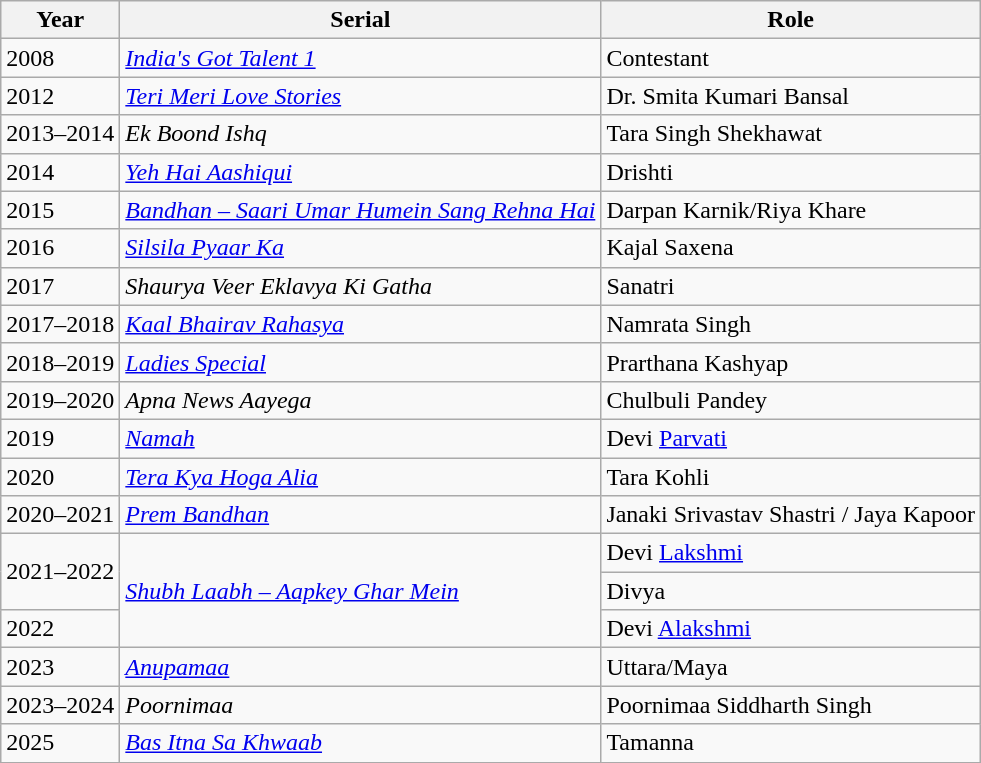<table class="wikitable sortable">
<tr>
<th>Year</th>
<th>Serial</th>
<th>Role</th>
</tr>
<tr>
<td>2008</td>
<td><em><a href='#'>India's Got Talent 1</a></em></td>
<td>Contestant</td>
</tr>
<tr>
<td>2012</td>
<td><em><a href='#'>Teri Meri Love Stories</a></em></td>
<td>Dr. Smita Kumari Bansal</td>
</tr>
<tr>
<td>2013–2014</td>
<td><em>Ek Boond Ishq</em></td>
<td>Tara Singh Shekhawat</td>
</tr>
<tr>
<td>2014</td>
<td><em><a href='#'>Yeh Hai Aashiqui</a></em></td>
<td>Drishti</td>
</tr>
<tr>
<td>2015</td>
<td><em><a href='#'>Bandhan – Saari Umar Humein Sang Rehna Hai</a></em></td>
<td>Darpan Karnik/Riya Khare</td>
</tr>
<tr>
<td>2016</td>
<td><em><a href='#'>Silsila Pyaar Ka</a></em></td>
<td>Kajal Saxena</td>
</tr>
<tr>
<td>2017</td>
<td><em>Shaurya Veer Eklavya Ki Gatha</em></td>
<td>Sanatri</td>
</tr>
<tr>
<td>2017–2018</td>
<td><em><a href='#'>Kaal Bhairav Rahasya</a></em></td>
<td>Namrata Singh</td>
</tr>
<tr>
<td>2018–2019</td>
<td><em><a href='#'>Ladies Special</a></em></td>
<td>Prarthana Kashyap</td>
</tr>
<tr>
<td>2019–2020</td>
<td><em>Apna News Aayega</em></td>
<td>Chulbuli Pandey</td>
</tr>
<tr>
<td>2019</td>
<td><em><a href='#'>Namah</a></em></td>
<td>Devi <a href='#'>Parvati</a></td>
</tr>
<tr>
<td>2020</td>
<td><em><a href='#'>Tera Kya Hoga Alia</a></em></td>
<td>Tara Kohli</td>
</tr>
<tr>
<td>2020–2021</td>
<td><em><a href='#'>Prem Bandhan</a></em></td>
<td>Janaki Srivastav Shastri / Jaya Kapoor</td>
</tr>
<tr>
<td rowspan = "2">2021–2022</td>
<td rowspan = "3"><em><a href='#'>Shubh Laabh – Aapkey Ghar Mein</a></em></td>
<td>Devi <a href='#'>Lakshmi</a></td>
</tr>
<tr>
<td>Divya</td>
</tr>
<tr>
<td>2022</td>
<td>Devi <a href='#'>Alakshmi</a></td>
</tr>
<tr>
<td>2023</td>
<td><em><a href='#'>Anupamaa</a></em></td>
<td>Uttara/Maya</td>
</tr>
<tr>
<td>2023–2024</td>
<td><em>Poornimaa</em></td>
<td>Poornimaa Siddharth Singh</td>
</tr>
<tr>
<td>2025</td>
<td><em><a href='#'>Bas Itna Sa Khwaab</a></em></td>
<td>Tamanna</td>
</tr>
<tr>
</tr>
</table>
